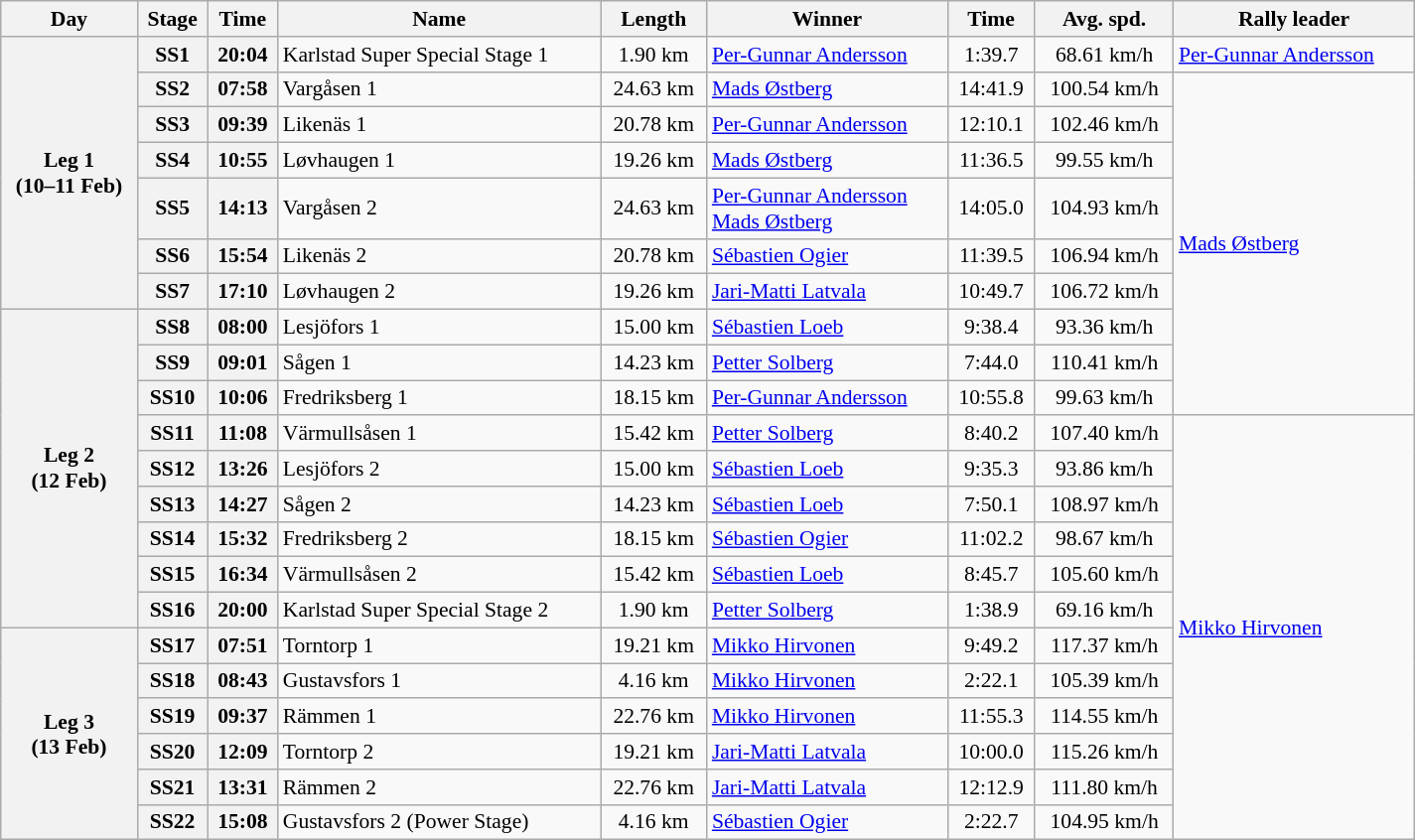<table class="wikitable" width=100% style="text-align: center; font-size: 90%; max-width: 950px;">
<tr>
<th>Day</th>
<th>Stage</th>
<th>Time</th>
<th>Name</th>
<th>Length</th>
<th>Winner</th>
<th>Time</th>
<th>Avg. spd.</th>
<th>Rally leader</th>
</tr>
<tr>
<th rowspan=7>Leg 1<br>(10–11 Feb)</th>
<th>SS1</th>
<th>20:04</th>
<td align=left>Karlstad Super Special Stage 1</td>
<td>1.90 km</td>
<td align=left> <a href='#'>Per-Gunnar Andersson</a></td>
<td>1:39.7</td>
<td>68.61 km/h</td>
<td align=left> <a href='#'>Per-Gunnar Andersson</a></td>
</tr>
<tr>
<th>SS2</th>
<th>07:58</th>
<td align=left>Vargåsen 1</td>
<td>24.63 km</td>
<td align=left> <a href='#'>Mads Østberg</a></td>
<td>14:41.9</td>
<td>100.54 km/h</td>
<td align=left rowspan=9> <a href='#'>Mads Østberg</a></td>
</tr>
<tr>
<th>SS3</th>
<th>09:39</th>
<td align=left>Likenäs 1</td>
<td>20.78 km</td>
<td align=left> <a href='#'>Per-Gunnar Andersson</a></td>
<td>12:10.1</td>
<td>102.46 km/h</td>
</tr>
<tr>
<th>SS4</th>
<th>10:55</th>
<td align=left>Løvhaugen 1</td>
<td>19.26 km</td>
<td align=left> <a href='#'>Mads Østberg</a></td>
<td>11:36.5</td>
<td>99.55 km/h</td>
</tr>
<tr>
<th>SS5</th>
<th>14:13</th>
<td align=left>Vargåsen 2</td>
<td>24.63 km</td>
<td align=left> <a href='#'>Per-Gunnar Andersson</a><br> <a href='#'>Mads Østberg</a></td>
<td>14:05.0</td>
<td>104.93 km/h</td>
</tr>
<tr>
<th>SS6</th>
<th>15:54</th>
<td align=left>Likenäs 2</td>
<td>20.78 km</td>
<td align=left> <a href='#'>Sébastien Ogier</a></td>
<td>11:39.5</td>
<td>106.94 km/h</td>
</tr>
<tr>
<th>SS7</th>
<th>17:10</th>
<td align=left>Løvhaugen 2</td>
<td>19.26 km</td>
<td align=left> <a href='#'>Jari-Matti Latvala</a></td>
<td>10:49.7</td>
<td>106.72 km/h</td>
</tr>
<tr>
<th rowspan=9>Leg 2<br>(12 Feb)</th>
<th>SS8</th>
<th>08:00</th>
<td align=left>Lesjöfors 1</td>
<td>15.00 km</td>
<td align=left> <a href='#'>Sébastien Loeb</a></td>
<td>9:38.4</td>
<td>93.36 km/h</td>
</tr>
<tr>
<th>SS9</th>
<th>09:01</th>
<td align=left>Sågen 1</td>
<td>14.23 km</td>
<td align=left> <a href='#'>Petter Solberg</a></td>
<td>7:44.0</td>
<td>110.41 km/h</td>
</tr>
<tr>
<th>SS10</th>
<th>10:06</th>
<td align=left>Fredriksberg 1</td>
<td>18.15 km</td>
<td align=left> <a href='#'>Per-Gunnar Andersson</a></td>
<td>10:55.8</td>
<td>99.63 km/h</td>
</tr>
<tr>
<th>SS11</th>
<th>11:08</th>
<td align=left>Värmullsåsen 1</td>
<td>15.42 km</td>
<td align=left> <a href='#'>Petter Solberg</a></td>
<td>8:40.2</td>
<td>107.40 km/h</td>
<td rowspan=12 align=left> <a href='#'>Mikko Hirvonen</a></td>
</tr>
<tr>
<th>SS12</th>
<th>13:26</th>
<td align=left>Lesjöfors 2</td>
<td>15.00 km</td>
<td align=left> <a href='#'>Sébastien Loeb</a></td>
<td>9:35.3</td>
<td>93.86 km/h</td>
</tr>
<tr>
<th>SS13</th>
<th>14:27</th>
<td align=left>Sågen 2</td>
<td>14.23 km</td>
<td align=left> <a href='#'>Sébastien Loeb</a></td>
<td>7:50.1</td>
<td>108.97 km/h</td>
</tr>
<tr>
<th>SS14</th>
<th>15:32</th>
<td align=left>Fredriksberg 2</td>
<td>18.15 km</td>
<td align=left> <a href='#'>Sébastien Ogier</a></td>
<td>11:02.2</td>
<td>98.67 km/h</td>
</tr>
<tr>
<th>SS15</th>
<th>16:34</th>
<td align=left>Värmullsåsen 2</td>
<td>15.42 km</td>
<td align=left> <a href='#'>Sébastien Loeb</a></td>
<td>8:45.7</td>
<td>105.60 km/h</td>
</tr>
<tr>
<th>SS16</th>
<th>20:00</th>
<td align=left>Karlstad Super Special Stage 2</td>
<td>1.90 km</td>
<td align=left> <a href='#'>Petter Solberg</a></td>
<td>1:38.9</td>
<td>69.16 km/h</td>
</tr>
<tr>
<th rowspan=6>Leg 3<br>(13 Feb)</th>
<th>SS17</th>
<th>07:51</th>
<td align=left>Torntorp 1</td>
<td>19.21 km</td>
<td align=left> <a href='#'>Mikko Hirvonen</a></td>
<td>9:49.2</td>
<td>117.37 km/h</td>
</tr>
<tr>
<th>SS18</th>
<th>08:43</th>
<td align=left>Gustavsfors 1</td>
<td>4.16 km</td>
<td align=left> <a href='#'>Mikko Hirvonen</a></td>
<td>2:22.1</td>
<td>105.39 km/h</td>
</tr>
<tr>
<th>SS19</th>
<th>09:37</th>
<td align=left>Rämmen 1</td>
<td>22.76 km</td>
<td align=left> <a href='#'>Mikko Hirvonen</a></td>
<td>11:55.3</td>
<td>114.55 km/h</td>
</tr>
<tr>
<th>SS20</th>
<th>12:09</th>
<td align=left>Torntorp 2</td>
<td>19.21 km</td>
<td align=left> <a href='#'>Jari-Matti Latvala</a></td>
<td>10:00.0</td>
<td>115.26 km/h</td>
</tr>
<tr>
<th>SS21</th>
<th>13:31</th>
<td align=left>Rämmen 2</td>
<td>22.76 km</td>
<td align=left> <a href='#'>Jari-Matti Latvala</a></td>
<td>12:12.9</td>
<td>111.80 km/h</td>
</tr>
<tr>
<th>SS22</th>
<th>15:08</th>
<td align=left>Gustavsfors 2 (Power Stage)</td>
<td>4.16 km</td>
<td align=left> <a href='#'>Sébastien Ogier</a></td>
<td>2:22.7</td>
<td>104.95 km/h</td>
</tr>
</table>
